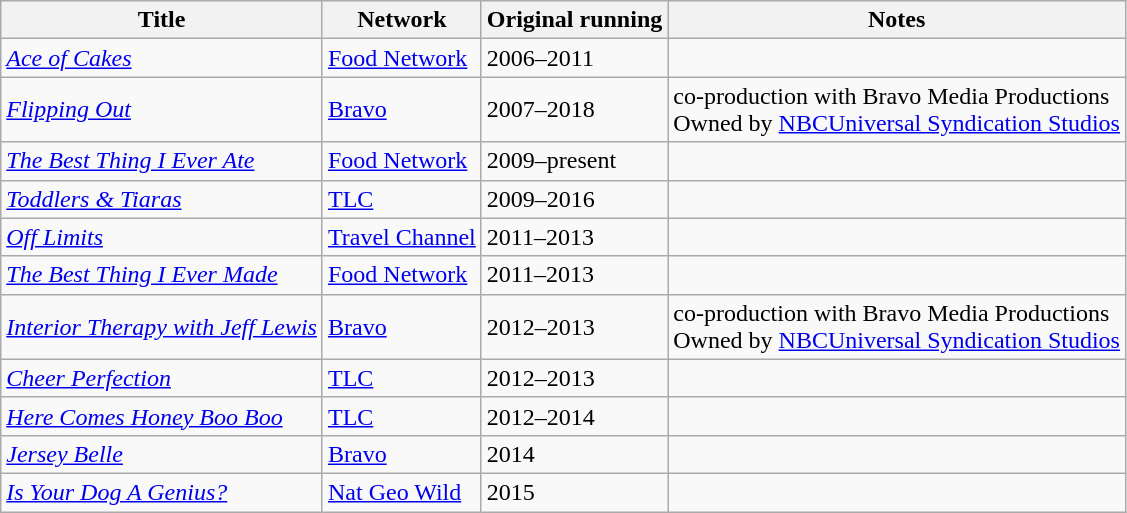<table class="wikitable sortable">
<tr>
<th>Title</th>
<th>Network</th>
<th>Original running</th>
<th>Notes</th>
</tr>
<tr>
<td><em><a href='#'>Ace of Cakes</a></em></td>
<td><a href='#'>Food Network</a></td>
<td>2006–2011</td>
<td></td>
</tr>
<tr>
<td><em><a href='#'>Flipping Out</a></em></td>
<td><a href='#'>Bravo</a></td>
<td>2007–2018</td>
<td>co-production with Bravo Media Productions<br>Owned by <a href='#'>NBCUniversal Syndication Studios</a></td>
</tr>
<tr>
<td><em><a href='#'>The Best Thing I Ever Ate</a></em></td>
<td><a href='#'>Food Network</a></td>
<td>2009–present</td>
<td></td>
</tr>
<tr>
<td><em><a href='#'>Toddlers & Tiaras</a></em></td>
<td><a href='#'>TLC</a></td>
<td>2009–2016</td>
<td></td>
</tr>
<tr>
<td><a href='#'><em>Off Limits</em></a></td>
<td><a href='#'>Travel Channel</a></td>
<td>2011–2013</td>
<td></td>
</tr>
<tr>
<td><em><a href='#'>The Best Thing I Ever Made</a></em></td>
<td><a href='#'>Food Network</a></td>
<td>2011–2013</td>
<td></td>
</tr>
<tr>
<td><em><a href='#'>Interior Therapy with Jeff Lewis</a></em></td>
<td><a href='#'>Bravo</a></td>
<td>2012–2013</td>
<td>co-production with Bravo Media Productions<br>Owned by <a href='#'>NBCUniversal Syndication Studios</a></td>
</tr>
<tr>
<td><em><a href='#'>Cheer Perfection</a></em></td>
<td><a href='#'>TLC</a></td>
<td>2012–2013</td>
<td></td>
</tr>
<tr>
<td><em><a href='#'>Here Comes Honey Boo Boo</a></em></td>
<td><a href='#'>TLC</a></td>
<td>2012–2014</td>
<td></td>
</tr>
<tr>
<td><em><a href='#'>Jersey Belle</a></em></td>
<td><a href='#'>Bravo</a></td>
<td>2014</td>
<td></td>
</tr>
<tr>
<td><em><a href='#'>Is Your Dog A Genius?</a></em></td>
<td><a href='#'>Nat Geo Wild</a></td>
<td>2015</td>
<td></td>
</tr>
</table>
